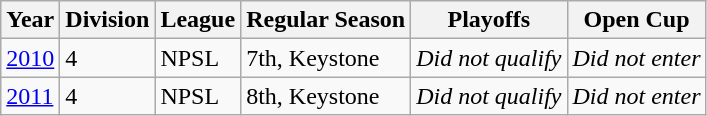<table class="wikitable">
<tr>
<th>Year</th>
<th>Division</th>
<th>League</th>
<th>Regular Season</th>
<th>Playoffs</th>
<th>Open Cup</th>
</tr>
<tr>
<td><a href='#'>2010</a></td>
<td>4</td>
<td>NPSL</td>
<td>7th, Keystone</td>
<td><em>Did not qualify</em></td>
<td><em>Did not enter</em></td>
</tr>
<tr>
<td><a href='#'>2011</a></td>
<td>4</td>
<td>NPSL</td>
<td>8th, Keystone</td>
<td><em>Did not qualify</em></td>
<td><em>Did not enter</em></td>
</tr>
</table>
